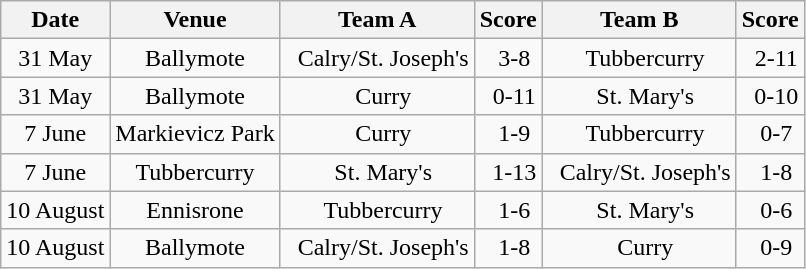<table class="wikitable">
<tr>
<th>Date</th>
<th>Venue</th>
<th>Team A</th>
<th>Score</th>
<th>Team B</th>
<th>Score</th>
</tr>
<tr align="center">
<td>31 May</td>
<td>Ballymote</td>
<td>  Calry/St. Joseph's</td>
<td>  3-8</td>
<td>  Tubbercurry</td>
<td>  2-11</td>
</tr>
<tr align="center">
<td>31 May</td>
<td>Ballymote</td>
<td>  Curry</td>
<td>  0-11</td>
<td>  St. Mary's</td>
<td>  0-10</td>
</tr>
<tr align="center">
<td>7 June</td>
<td>Markievicz Park</td>
<td>  Curry</td>
<td>  1-9</td>
<td>  Tubbercurry</td>
<td>  0-7</td>
</tr>
<tr align="center">
<td>7 June</td>
<td>Tubbercurry</td>
<td>  St. Mary's</td>
<td>  1-13</td>
<td>  Calry/St. Joseph's</td>
<td>  1-8</td>
</tr>
<tr align="center">
<td>10 August</td>
<td>Ennisrone</td>
<td>  Tubbercurry</td>
<td>  1-6</td>
<td>  St. Mary's</td>
<td>  0-6</td>
</tr>
<tr align="center">
<td>10 August</td>
<td>Ballymote</td>
<td>  Calry/St. Joseph's</td>
<td>  1-8</td>
<td>  Curry</td>
<td>  0-9</td>
</tr>
</table>
